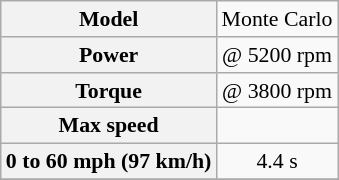<table class="wikitable" style="text-align:center; font-size:91%;">
<tr>
<th>Model</th>
<td>Monte Carlo</td>
</tr>
<tr>
<th>Power</th>
<td> @ 5200 rpm</td>
</tr>
<tr>
<th>Torque</th>
<td> @ 3800 rpm</td>
</tr>
<tr>
<th>Max speed</th>
<td></td>
</tr>
<tr>
<th>0 to 60 mph (97 km/h)</th>
<td>4.4 s</td>
</tr>
<tr>
</tr>
</table>
